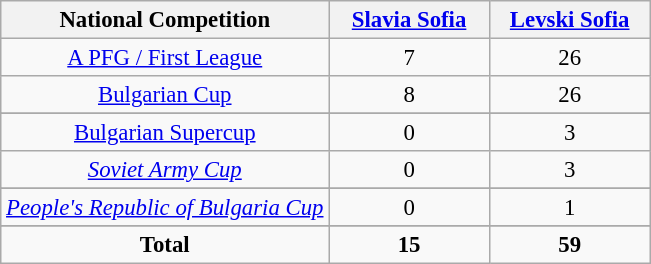<table class="wikitable" style="text-align:center;font-size:95%">
<tr>
<th>National Competition</th>
<th width="100"><a href='#'>Slavia Sofia</a></th>
<th width="100"><a href='#'>Levski Sofia</a></th>
</tr>
<tr>
<td><a href='#'>A PFG / First League</a></td>
<td>7</td>
<td>26</td>
</tr>
<tr>
<td><a href='#'>Bulgarian Cup</a></td>
<td>8</td>
<td>26</td>
</tr>
<tr>
</tr>
<tr>
<td><a href='#'>Bulgarian Supercup</a></td>
<td>0</td>
<td>3</td>
</tr>
<tr>
<td><em><a href='#'>Soviet Army Cup</a></em></td>
<td>0</td>
<td>3</td>
</tr>
<tr>
</tr>
<tr>
<td><em><a href='#'>People's Republic of Bulgaria Cup</a></em></td>
<td>0</td>
<td>1</td>
</tr>
<tr>
</tr>
<tr>
<td><strong>Total</strong></td>
<td><strong>15</strong></td>
<td><strong>59</strong></td>
</tr>
</table>
